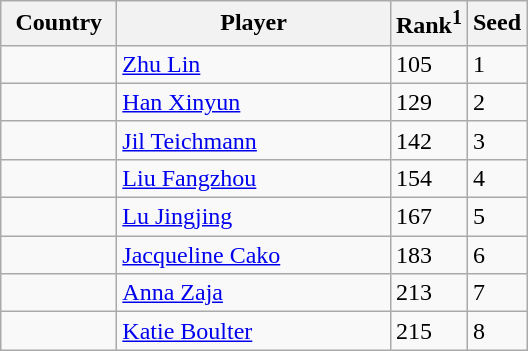<table class="sortable wikitable">
<tr>
<th width="70">Country</th>
<th width="175">Player</th>
<th>Rank<sup>1</sup></th>
<th>Seed</th>
</tr>
<tr>
<td></td>
<td><a href='#'>Zhu Lin</a></td>
<td>105</td>
<td>1</td>
</tr>
<tr>
<td></td>
<td><a href='#'>Han Xinyun</a></td>
<td>129</td>
<td>2</td>
</tr>
<tr>
<td></td>
<td><a href='#'>Jil Teichmann</a></td>
<td>142</td>
<td>3</td>
</tr>
<tr>
<td></td>
<td><a href='#'>Liu Fangzhou</a></td>
<td>154</td>
<td>4</td>
</tr>
<tr>
<td></td>
<td><a href='#'>Lu Jingjing</a></td>
<td>167</td>
<td>5</td>
</tr>
<tr>
<td></td>
<td><a href='#'>Jacqueline Cako</a></td>
<td>183</td>
<td>6</td>
</tr>
<tr>
<td></td>
<td><a href='#'>Anna Zaja</a></td>
<td>213</td>
<td>7</td>
</tr>
<tr>
<td></td>
<td><a href='#'>Katie Boulter</a></td>
<td>215</td>
<td>8</td>
</tr>
</table>
